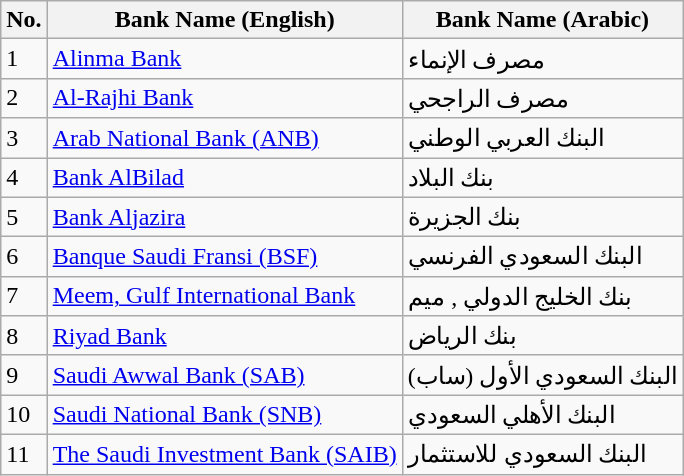<table class="wikitable sortable">
<tr>
<th>No.</th>
<th>Bank Name (English)</th>
<th>Bank Name (Arabic)</th>
</tr>
<tr>
<td>1</td>
<td><a href='#'>Alinma Bank</a></td>
<td>مصرف الإنماء</td>
</tr>
<tr>
<td>2</td>
<td><a href='#'>Al-Rajhi Bank</a></td>
<td>مصرف الراجحي</td>
</tr>
<tr>
<td>3</td>
<td><a href='#'>Arab National Bank (ANB)</a></td>
<td>البنك العربي الوطني</td>
</tr>
<tr>
<td>4</td>
<td><a href='#'>Bank AlBilad</a></td>
<td>بنك البلاد</td>
</tr>
<tr>
<td>5</td>
<td><a href='#'>Bank Aljazira</a></td>
<td>بنك الجزيرة</td>
</tr>
<tr>
<td>6</td>
<td><a href='#'>Banque Saudi Fransi (BSF)</a></td>
<td>البنك السعودي الفرنسي</td>
</tr>
<tr>
<td>7</td>
<td><a href='#'>Meem, Gulf International Bank</a></td>
<td>بنك الخليج الدولي , ميم</td>
</tr>
<tr>
<td>8</td>
<td><a href='#'>Riyad Bank</a></td>
<td>بنك الرياض</td>
</tr>
<tr>
<td>9</td>
<td><a href='#'>Saudi Awwal Bank (SAB)</a></td>
<td>البنك السعودي الأول (ساب)</td>
</tr>
<tr>
<td>10</td>
<td><a href='#'>Saudi National Bank (SNB)</a></td>
<td>البنك الأهلي السعودي</td>
</tr>
<tr>
<td>11</td>
<td><a href='#'>The Saudi Investment Bank (SAIB)</a></td>
<td>البنك السعودي للاستثمار</td>
</tr>
</table>
